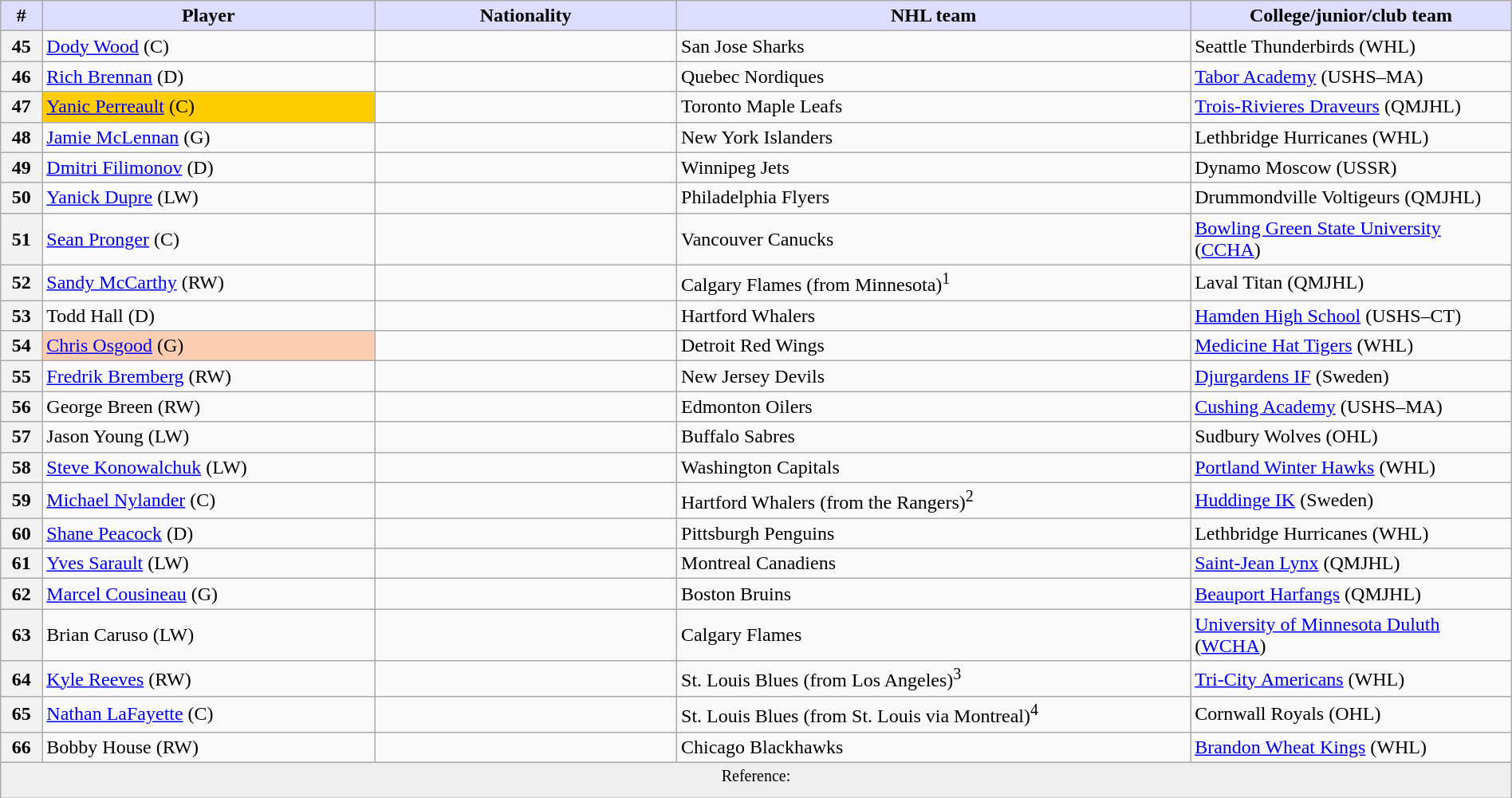<table class="wikitable" style="width: 100%">
<tr>
<th style="background:#ddf; width:2.75%;">#</th>
<th style="background:#ddf; width:22.0%;">Player</th>
<th style="background:#ddf; width:20.0%;">Nationality</th>
<th style="background:#ddf; width:34.0%;">NHL team</th>
<th style="background:#ddf; width:100.0%;">College/junior/club team</th>
</tr>
<tr>
<th>45</th>
<td><a href='#'>Dody Wood</a> (C)</td>
<td></td>
<td>San Jose Sharks</td>
<td>Seattle Thunderbirds (WHL)</td>
</tr>
<tr>
<th>46</th>
<td><a href='#'>Rich Brennan</a> (D)</td>
<td></td>
<td>Quebec Nordiques</td>
<td><a href='#'>Tabor Academy</a> (USHS–MA)</td>
</tr>
<tr>
<th>47</th>
<td bgcolor="#FFCC00"><a href='#'>Yanic Perreault</a> (C)</td>
<td></td>
<td>Toronto Maple Leafs</td>
<td><a href='#'>Trois-Rivieres Draveurs</a> (QMJHL)</td>
</tr>
<tr>
<th>48</th>
<td><a href='#'>Jamie McLennan</a> (G)</td>
<td></td>
<td>New York Islanders</td>
<td>Lethbridge Hurricanes (WHL)</td>
</tr>
<tr>
<th>49</th>
<td><a href='#'>Dmitri Filimonov</a> (D)</td>
<td></td>
<td>Winnipeg Jets</td>
<td>Dynamo Moscow (USSR)</td>
</tr>
<tr>
<th>50</th>
<td><a href='#'>Yanick Dupre</a> (LW)</td>
<td></td>
<td>Philadelphia Flyers</td>
<td>Drummondville Voltigeurs (QMJHL)</td>
</tr>
<tr>
<th>51</th>
<td><a href='#'>Sean Pronger</a> (C)</td>
<td></td>
<td>Vancouver Canucks</td>
<td><a href='#'>Bowling Green State University</a> (<a href='#'>CCHA</a>)</td>
</tr>
<tr>
<th>52</th>
<td><a href='#'>Sandy McCarthy</a> (RW)</td>
<td></td>
<td>Calgary Flames (from Minnesota)<sup>1</sup></td>
<td>Laval Titan (QMJHL)</td>
</tr>
<tr>
<th>53</th>
<td>Todd Hall (D)</td>
<td></td>
<td>Hartford Whalers</td>
<td><a href='#'>Hamden High School</a> (USHS–CT)</td>
</tr>
<tr>
<th>54</th>
<td bgcolor="#FBCEB1"><a href='#'>Chris Osgood</a> (G)</td>
<td></td>
<td>Detroit Red Wings</td>
<td><a href='#'>Medicine Hat Tigers</a> (WHL)</td>
</tr>
<tr>
<th>55</th>
<td><a href='#'>Fredrik Bremberg</a> (RW)</td>
<td></td>
<td>New Jersey Devils</td>
<td><a href='#'>Djurgardens IF</a> (Sweden)</td>
</tr>
<tr>
<th>56</th>
<td>George Breen (RW)</td>
<td></td>
<td>Edmonton Oilers</td>
<td><a href='#'>Cushing Academy</a> (USHS–MA)</td>
</tr>
<tr>
<th>57</th>
<td>Jason Young (LW)</td>
<td></td>
<td>Buffalo Sabres</td>
<td>Sudbury Wolves (OHL)</td>
</tr>
<tr>
<th>58</th>
<td><a href='#'>Steve Konowalchuk</a> (LW)</td>
<td></td>
<td>Washington Capitals</td>
<td><a href='#'>Portland Winter Hawks</a> (WHL)</td>
</tr>
<tr>
<th>59</th>
<td><a href='#'>Michael Nylander</a> (C)</td>
<td></td>
<td>Hartford Whalers (from the Rangers)<sup>2</sup></td>
<td><a href='#'>Huddinge IK</a> (Sweden)</td>
</tr>
<tr>
<th>60</th>
<td><a href='#'>Shane Peacock</a> (D)</td>
<td></td>
<td>Pittsburgh Penguins</td>
<td>Lethbridge Hurricanes (WHL)</td>
</tr>
<tr>
<th>61</th>
<td><a href='#'>Yves Sarault</a> (LW)</td>
<td></td>
<td>Montreal Canadiens</td>
<td><a href='#'>Saint-Jean Lynx</a> (QMJHL)</td>
</tr>
<tr>
<th>62</th>
<td><a href='#'>Marcel Cousineau</a> (G)</td>
<td></td>
<td>Boston Bruins</td>
<td><a href='#'>Beauport Harfangs</a> (QMJHL)</td>
</tr>
<tr>
<th>63</th>
<td>Brian Caruso (LW)</td>
<td></td>
<td>Calgary Flames</td>
<td><a href='#'>University of Minnesota Duluth</a> (<a href='#'>WCHA</a>)</td>
</tr>
<tr>
<th>64</th>
<td><a href='#'>Kyle Reeves</a> (RW)</td>
<td></td>
<td>St. Louis Blues (from Los Angeles)<sup>3</sup></td>
<td><a href='#'>Tri-City Americans</a> (WHL)</td>
</tr>
<tr>
<th>65</th>
<td><a href='#'>Nathan LaFayette</a> (C)</td>
<td></td>
<td>St. Louis Blues (from St. Louis via Montreal)<sup>4</sup></td>
<td>Cornwall Royals (OHL)</td>
</tr>
<tr>
<th>66</th>
<td>Bobby House (RW)</td>
<td></td>
<td>Chicago Blackhawks</td>
<td><a href='#'>Brandon Wheat Kings</a> (WHL)</td>
</tr>
<tr>
<td align=center colspan="6" bgcolor="#efefef"><sup>Reference:  </sup></td>
</tr>
</table>
